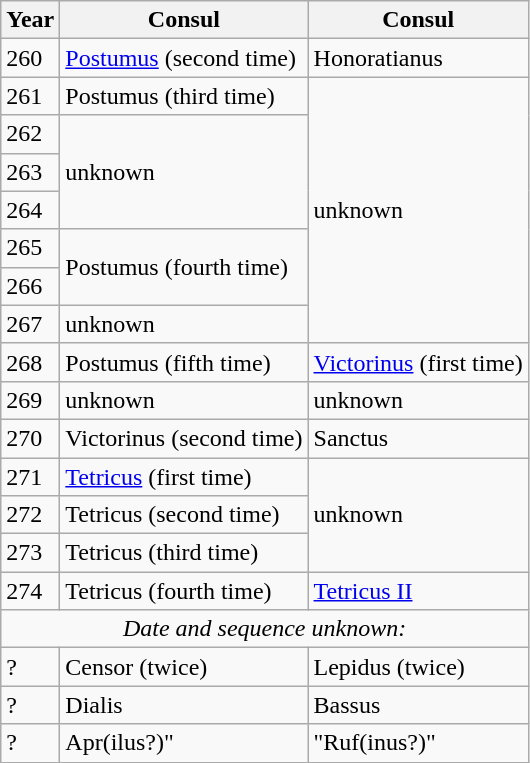<table class="wikitable">
<tr>
<th>Year</th>
<th>Consul</th>
<th>Consul</th>
</tr>
<tr>
<td>260</td>
<td><a href='#'>Postumus</a> (second time)</td>
<td>Honoratianus</td>
</tr>
<tr>
<td>261</td>
<td>Postumus (third time)</td>
<td rowspan="7">unknown</td>
</tr>
<tr>
<td>262</td>
<td rowspan="3">unknown</td>
</tr>
<tr>
<td>263</td>
</tr>
<tr>
<td>264</td>
</tr>
<tr>
<td>265</td>
<td rowspan="2">Postumus (fourth time)</td>
</tr>
<tr>
<td>266</td>
</tr>
<tr>
<td>267</td>
<td>unknown</td>
</tr>
<tr>
<td>268</td>
<td>Postumus (fifth time)</td>
<td><a href='#'>Victorinus</a> (first time)</td>
</tr>
<tr>
<td>269</td>
<td>unknown</td>
<td>unknown</td>
</tr>
<tr>
<td>270</td>
<td>Victorinus (second time)</td>
<td>Sanctus</td>
</tr>
<tr>
<td>271</td>
<td><a href='#'>Tetricus</a> (first time)</td>
<td rowspan="3">unknown</td>
</tr>
<tr>
<td>272</td>
<td>Tetricus (second time)</td>
</tr>
<tr>
<td>273</td>
<td>Tetricus (third time)</td>
</tr>
<tr>
<td>274</td>
<td>Tetricus (fourth time)</td>
<td><a href='#'>Tetricus II</a></td>
</tr>
<tr>
<td colspan="3" align="center"><em>Date and sequence unknown:</em></td>
</tr>
<tr>
<td>?</td>
<td>Censor (twice)</td>
<td>Lepidus (twice)</td>
</tr>
<tr>
<td>?</td>
<td>Dialis</td>
<td>Bassus</td>
</tr>
<tr>
<td>?</td>
<td ">Apr(ilus?)"</td>
<td>"Ruf(inus?)"</td>
</tr>
</table>
